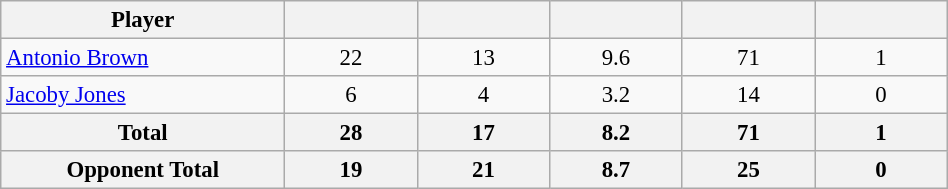<table class="wikitable" style="text-align:center; width:50%; font-size:95%;">
<tr>
<th width="30%">Player</th>
<th width="14%"></th>
<th width="14%"></th>
<th width="14%"></th>
<th width="14%"></th>
<th width="14%"></th>
</tr>
<tr>
<td align=left><a href='#'>Antonio Brown</a></td>
<td>22</td>
<td>13</td>
<td>9.6</td>
<td>71</td>
<td>1</td>
</tr>
<tr>
<td align=left><a href='#'>Jacoby Jones</a></td>
<td>6</td>
<td>4</td>
<td>3.2</td>
<td>14</td>
<td>0</td>
</tr>
<tr>
<th>Total</th>
<th>28</th>
<th>17</th>
<th>8.2</th>
<th>71</th>
<th>1</th>
</tr>
<tr>
<th>Opponent Total</th>
<th>19</th>
<th>21</th>
<th>8.7</th>
<th>25</th>
<th>0</th>
</tr>
</table>
